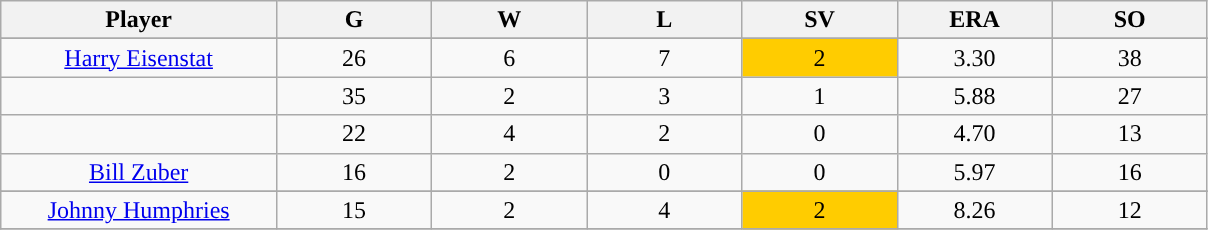<table class="wikitable sortable">
<tr>
<th bgcolor="#DDDDFF" width="16%">Player</th>
<th bgcolor="#DDDDFF" width="9%">G</th>
<th bgcolor="#DDDDFF" width="9%">W</th>
<th bgcolor="#DDDDFF" width="9%">L</th>
<th bgcolor="#DDDDFF" width="9%">SV</th>
<th bgcolor="#DDDDFF" width="9%">ERA</th>
<th bgcolor="#DDDDFF" width="9%">SO</th>
</tr>
<tr>
</tr>
<tr align="center">
<td><a href='#'>Harry Eisenstat</a></td>
<td>26</td>
<td>6</td>
<td>7</td>
<td style="background:#fc0;">2</td>
<td>3.30</td>
<td>38</td>
</tr>
<tr align="center">
<td></td>
<td>35</td>
<td>2</td>
<td>3</td>
<td>1</td>
<td>5.88</td>
<td>27</td>
</tr>
<tr align="center">
<td></td>
<td>22</td>
<td>4</td>
<td>2</td>
<td>0</td>
<td>4.70</td>
<td>13</td>
</tr>
<tr align="center">
<td><a href='#'>Bill Zuber</a></td>
<td>16</td>
<td>2</td>
<td>0</td>
<td>0</td>
<td>5.97</td>
<td>16</td>
</tr>
<tr>
</tr>
<tr align="center">
<td><a href='#'>Johnny Humphries</a></td>
<td>15</td>
<td>2</td>
<td>4</td>
<td style="background:#fc0;">2</td>
<td>8.26</td>
<td>12</td>
</tr>
<tr align="center">
</tr>
</table>
